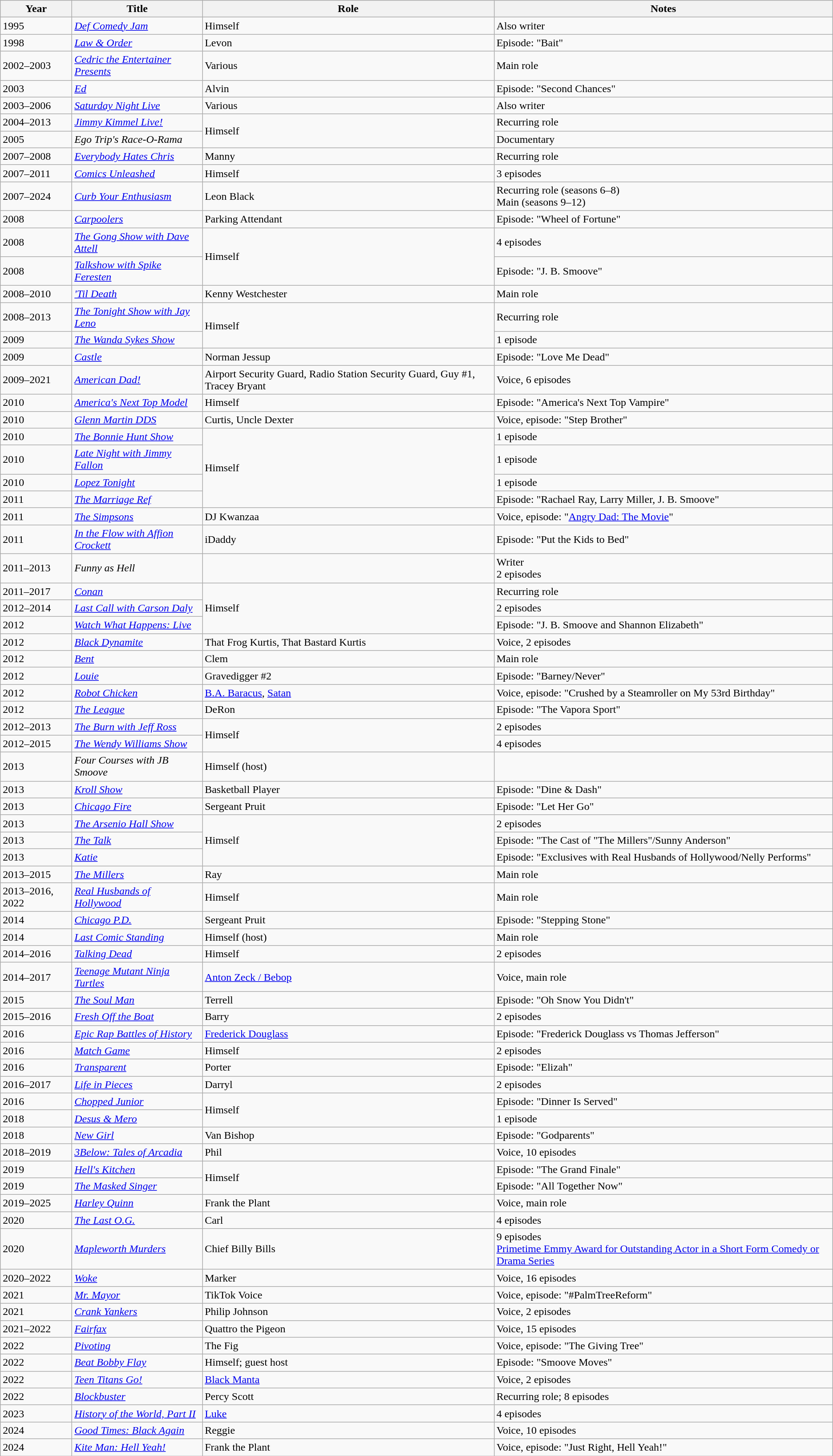<table class="wikitable sortable">
<tr ">
<th>Year</th>
<th>Title</th>
<th>Role</th>
<th>Notes</th>
</tr>
<tr>
<td>1995</td>
<td><em><a href='#'>Def Comedy Jam</a></em></td>
<td>Himself</td>
<td>Also writer</td>
</tr>
<tr>
<td>1998</td>
<td><em><a href='#'>Law & Order</a></em></td>
<td>Levon</td>
<td>Episode: "Bait"</td>
</tr>
<tr>
<td>2002–2003</td>
<td><em><a href='#'>Cedric the Entertainer Presents</a></em></td>
<td>Various</td>
<td>Main role</td>
</tr>
<tr>
<td>2003</td>
<td><em><a href='#'>Ed</a></em></td>
<td>Alvin</td>
<td>Episode: "Second Chances"</td>
</tr>
<tr>
<td>2003–2006</td>
<td><em><a href='#'>Saturday Night Live</a></em></td>
<td>Various</td>
<td>Also writer</td>
</tr>
<tr>
<td>2004–2013</td>
<td><em><a href='#'>Jimmy Kimmel Live!</a></em></td>
<td rowspan="2">Himself</td>
<td>Recurring role</td>
</tr>
<tr>
<td>2005</td>
<td><em>Ego Trip's Race-O-Rama</em></td>
<td>Documentary</td>
</tr>
<tr>
<td>2007–2008</td>
<td><em><a href='#'>Everybody Hates Chris</a></em></td>
<td>Manny</td>
<td>Recurring role</td>
</tr>
<tr>
<td>2007–2011</td>
<td><em><a href='#'>Comics Unleashed</a></em></td>
<td>Himself</td>
<td>3 episodes</td>
</tr>
<tr>
<td>2007–2024</td>
<td><em><a href='#'>Curb Your Enthusiasm</a></em></td>
<td>Leon Black</td>
<td>Recurring role (seasons 6–8)<br>Main (seasons 9–12)</td>
</tr>
<tr>
<td>2008</td>
<td><em><a href='#'>Carpoolers</a></em></td>
<td>Parking Attendant</td>
<td>Episode: "Wheel of Fortune"</td>
</tr>
<tr>
<td>2008</td>
<td><em><a href='#'>The Gong Show with Dave Attell</a></em></td>
<td rowspan="2">Himself</td>
<td>4 episodes</td>
</tr>
<tr>
<td>2008</td>
<td><em><a href='#'>Talkshow with Spike Feresten</a></em></td>
<td>Episode: "J. B. Smoove"</td>
</tr>
<tr>
<td>2008–2010</td>
<td><em><a href='#'>'Til Death</a></em></td>
<td>Kenny Westchester</td>
<td>Main role</td>
</tr>
<tr>
<td>2008–2013</td>
<td><em><a href='#'>The Tonight Show with Jay Leno</a></em></td>
<td rowspan="2">Himself</td>
<td>Recurring role</td>
</tr>
<tr>
<td>2009</td>
<td><em><a href='#'>The Wanda Sykes Show</a></em></td>
<td>1 episode</td>
</tr>
<tr>
<td>2009</td>
<td><em><a href='#'>Castle</a></em></td>
<td>Norman Jessup</td>
<td>Episode: "Love Me Dead"</td>
</tr>
<tr>
<td>2009–2021</td>
<td><em><a href='#'>American Dad!</a></em></td>
<td>Airport Security Guard, Radio Station Security Guard, Guy #1, Tracey Bryant</td>
<td>Voice, 6 episodes</td>
</tr>
<tr>
<td>2010</td>
<td><em><a href='#'>America's Next Top Model</a></em></td>
<td>Himself</td>
<td>Episode: "America's Next Top Vampire"</td>
</tr>
<tr>
<td>2010</td>
<td><em><a href='#'>Glenn Martin DDS</a></em></td>
<td>Curtis, Uncle Dexter</td>
<td>Voice, episode: "Step Brother"</td>
</tr>
<tr>
<td>2010</td>
<td><em><a href='#'>The Bonnie Hunt Show</a></em></td>
<td rowspan="4">Himself</td>
<td>1 episode</td>
</tr>
<tr>
<td>2010</td>
<td><em><a href='#'>Late Night with Jimmy Fallon</a></em></td>
<td>1 episode</td>
</tr>
<tr>
<td>2010</td>
<td><em><a href='#'>Lopez Tonight</a></em></td>
<td>1 episode</td>
</tr>
<tr>
<td>2011</td>
<td><em><a href='#'>The Marriage Ref</a></em></td>
<td>Episode: "Rachael Ray, Larry Miller, J. B. Smoove"</td>
</tr>
<tr>
<td>2011</td>
<td><em><a href='#'>The Simpsons</a></em></td>
<td>DJ Kwanzaa</td>
<td>Voice, episode: "<a href='#'>Angry Dad: The Movie</a>"</td>
</tr>
<tr>
<td>2011</td>
<td><em><a href='#'>In the Flow with Affion Crockett</a></em></td>
<td>iDaddy</td>
<td>Episode: "Put the Kids to Bed"</td>
</tr>
<tr>
<td>2011–2013</td>
<td><em>Funny as Hell</em></td>
<td></td>
<td>Writer<br>2 episodes</td>
</tr>
<tr>
<td>2011–2017</td>
<td><em><a href='#'>Conan</a></em></td>
<td rowspan="3">Himself</td>
<td>Recurring role</td>
</tr>
<tr>
<td>2012–2014</td>
<td><em><a href='#'>Last Call with Carson Daly</a></em></td>
<td>2 episodes</td>
</tr>
<tr>
<td>2012</td>
<td><em><a href='#'>Watch What Happens: Live</a></em></td>
<td>Episode: "J. B. Smoove and Shannon Elizabeth"</td>
</tr>
<tr>
<td>2012</td>
<td><em><a href='#'>Black Dynamite</a></em></td>
<td>That Frog Kurtis, That Bastard Kurtis</td>
<td>Voice, 2 episodes</td>
</tr>
<tr>
<td>2012</td>
<td><em><a href='#'>Bent</a></em></td>
<td>Clem</td>
<td>Main role</td>
</tr>
<tr>
<td>2012</td>
<td><em><a href='#'>Louie</a></em></td>
<td>Gravedigger #2</td>
<td>Episode: "Barney/Never"</td>
</tr>
<tr>
<td>2012</td>
<td><em><a href='#'>Robot Chicken</a></em></td>
<td><a href='#'>B.A. Baracus</a>, <a href='#'>Satan</a></td>
<td>Voice, episode: "Crushed by a Steamroller on My 53rd Birthday"</td>
</tr>
<tr>
<td>2012</td>
<td><em><a href='#'>The League</a></em></td>
<td>DeRon</td>
<td>Episode: "The Vapora Sport"</td>
</tr>
<tr>
<td>2012–2013</td>
<td><em><a href='#'>The Burn with Jeff Ross</a></em></td>
<td rowspan="2">Himself</td>
<td>2 episodes</td>
</tr>
<tr>
<td>2012–2015</td>
<td><em><a href='#'>The Wendy Williams Show</a></em></td>
<td>4 episodes</td>
</tr>
<tr>
<td>2013</td>
<td><em>Four Courses with JB Smoove</em></td>
<td>Himself (host)</td>
<td></td>
</tr>
<tr>
<td>2013</td>
<td><em><a href='#'>Kroll Show</a></em></td>
<td>Basketball Player</td>
<td>Episode: "Dine & Dash"</td>
</tr>
<tr>
<td>2013</td>
<td><em><a href='#'>Chicago Fire</a></em></td>
<td>Sergeant Pruit</td>
<td>Episode: "Let Her Go"</td>
</tr>
<tr>
<td>2013</td>
<td><em><a href='#'>The Arsenio Hall Show</a></em></td>
<td rowspan="3">Himself</td>
<td>2 episodes</td>
</tr>
<tr>
<td>2013</td>
<td><em><a href='#'>The Talk</a></em></td>
<td>Episode: "The Cast of "The Millers"/Sunny Anderson"</td>
</tr>
<tr>
<td>2013</td>
<td><em><a href='#'>Katie</a></em></td>
<td>Episode: "Exclusives with Real Husbands of Hollywood/Nelly Performs"</td>
</tr>
<tr>
<td>2013–2015</td>
<td><em><a href='#'>The Millers</a></em></td>
<td>Ray</td>
<td>Main role</td>
</tr>
<tr>
<td>2013–2016, 2022</td>
<td><em><a href='#'>Real Husbands of Hollywood</a></em></td>
<td>Himself</td>
<td>Main role</td>
</tr>
<tr>
<td>2014</td>
<td><em><a href='#'>Chicago P.D.</a></em></td>
<td>Sergeant Pruit</td>
<td>Episode: "Stepping Stone"</td>
</tr>
<tr>
<td>2014</td>
<td><em><a href='#'>Last Comic Standing</a></em></td>
<td>Himself (host)</td>
<td>Main role</td>
</tr>
<tr>
<td>2014–2016</td>
<td><em><a href='#'>Talking Dead</a></em></td>
<td>Himself</td>
<td>2 episodes</td>
</tr>
<tr>
<td>2014–2017</td>
<td><em><a href='#'>Teenage Mutant Ninja Turtles</a></em></td>
<td><a href='#'>Anton Zeck / Bebop</a></td>
<td>Voice, main role</td>
</tr>
<tr>
<td>2015</td>
<td><em><a href='#'>The Soul Man</a></em></td>
<td>Terrell</td>
<td>Episode: "Oh Snow You Didn't"</td>
</tr>
<tr>
<td>2015–2016</td>
<td><em><a href='#'>Fresh Off the Boat</a></em></td>
<td>Barry</td>
<td>2 episodes</td>
</tr>
<tr>
<td>2016</td>
<td><em><a href='#'>Epic Rap Battles of History</a></em></td>
<td><a href='#'>Frederick Douglass</a></td>
<td>Episode: "Frederick Douglass vs Thomas Jefferson"</td>
</tr>
<tr>
<td>2016</td>
<td><em><a href='#'>Match Game</a></em></td>
<td>Himself</td>
<td>2 episodes</td>
</tr>
<tr>
<td>2016</td>
<td><em><a href='#'>Transparent</a></em></td>
<td>Porter</td>
<td>Episode: "Elizah"</td>
</tr>
<tr>
<td>2016–2017</td>
<td><em><a href='#'>Life in Pieces</a></em></td>
<td>Darryl</td>
<td>2 episodes</td>
</tr>
<tr>
<td>2016</td>
<td><em><a href='#'>Chopped Junior</a></em></td>
<td rowspan="2">Himself</td>
<td>Episode: "Dinner Is Served"</td>
</tr>
<tr>
<td>2018</td>
<td><em><a href='#'>Desus & Mero</a></em></td>
<td>1 episode</td>
</tr>
<tr>
<td>2018</td>
<td><em><a href='#'>New Girl</a></em></td>
<td>Van Bishop</td>
<td>Episode: "Godparents"</td>
</tr>
<tr>
<td>2018–2019</td>
<td><em><a href='#'>3Below: Tales of Arcadia</a></em></td>
<td>Phil</td>
<td>Voice, 10 episodes</td>
</tr>
<tr>
<td>2019</td>
<td><em><a href='#'>Hell's Kitchen</a></em></td>
<td rowspan="2">Himself</td>
<td>Episode: "The Grand Finale"</td>
</tr>
<tr>
<td>2019</td>
<td><em><a href='#'>The Masked Singer</a></em></td>
<td>Episode: "All Together Now"</td>
</tr>
<tr>
<td>2019–2025</td>
<td><em><a href='#'>Harley Quinn</a></em></td>
<td>Frank the Plant</td>
<td>Voice, main role</td>
</tr>
<tr>
<td>2020</td>
<td><em><a href='#'>The Last O.G.</a></em></td>
<td>Carl</td>
<td>4 episodes</td>
</tr>
<tr>
<td>2020</td>
<td><em><a href='#'>Mapleworth Murders</a></em></td>
<td>Chief Billy Bills</td>
<td>9 episodes <br> <a href='#'>Primetime Emmy Award for Outstanding Actor in a Short Form Comedy or Drama Series</a></td>
</tr>
<tr>
<td>2020–2022</td>
<td><em><a href='#'>Woke</a></em></td>
<td>Marker</td>
<td>Voice, 16 episodes</td>
</tr>
<tr>
<td>2021</td>
<td><em><a href='#'>Mr. Mayor</a></em></td>
<td>TikTok Voice</td>
<td>Voice, episode: "#PalmTreeReform"</td>
</tr>
<tr>
<td>2021</td>
<td><em><a href='#'>Crank Yankers</a></em></td>
<td>Philip Johnson</td>
<td>Voice, 2 episodes</td>
</tr>
<tr>
<td>2021–2022</td>
<td><em><a href='#'>Fairfax</a></em></td>
<td>Quattro the Pigeon</td>
<td>Voice, 15 episodes</td>
</tr>
<tr>
<td>2022</td>
<td><em><a href='#'>Pivoting</a></em></td>
<td>The Fig</td>
<td>Voice, episode: "The Giving Tree"</td>
</tr>
<tr>
<td>2022</td>
<td><em><a href='#'>Beat Bobby Flay</a></em></td>
<td>Himself; guest host</td>
<td>Episode: "Smoove Moves"</td>
</tr>
<tr>
<td>2022</td>
<td><em><a href='#'>Teen Titans Go!</a></em></td>
<td><a href='#'>Black Manta</a></td>
<td>Voice, 2 episodes</td>
</tr>
<tr>
<td>2022</td>
<td><em><a href='#'>Blockbuster</a></em></td>
<td>Percy Scott</td>
<td>Recurring role; 8 episodes</td>
</tr>
<tr>
<td>2023</td>
<td><em><a href='#'>History of the World, Part II</a></em></td>
<td><a href='#'>Luke</a></td>
<td>4 episodes</td>
</tr>
<tr>
<td>2024</td>
<td><em><a href='#'>Good Times: Black Again</a></em></td>
<td>Reggie</td>
<td>Voice, 10 episodes</td>
</tr>
<tr>
<td>2024</td>
<td><em><a href='#'>Kite Man: Hell Yeah!</a></em></td>
<td>Frank the Plant</td>
<td>Voice, episode: "Just Right, Hell Yeah!"</td>
</tr>
</table>
